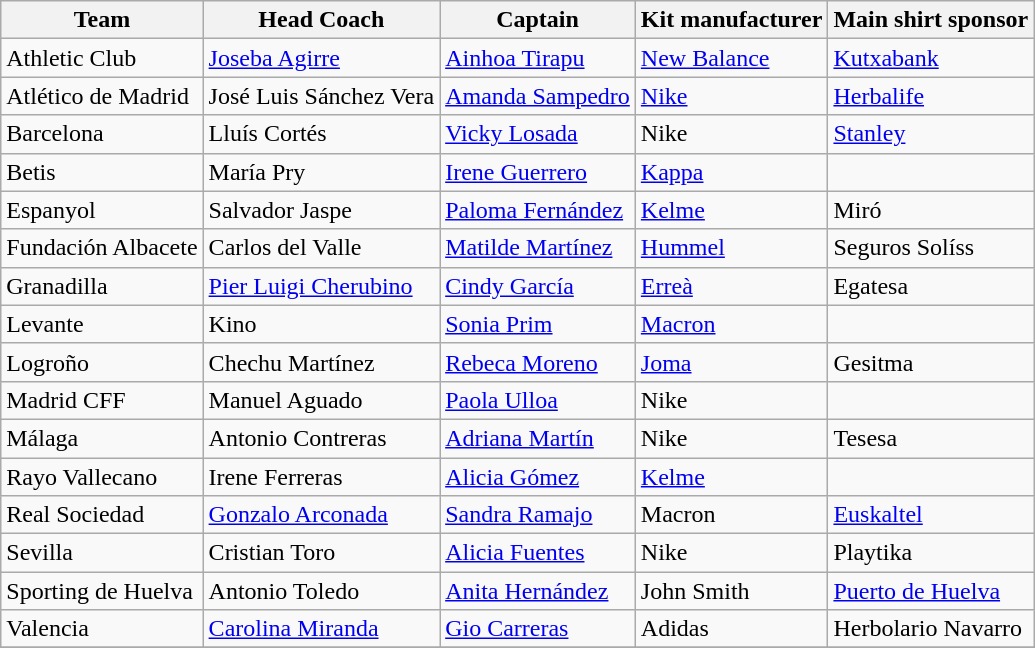<table class="wikitable sortable" style="text-align: left;">
<tr>
<th>Team</th>
<th>Head Coach</th>
<th>Captain</th>
<th>Kit manufacturer</th>
<th>Main shirt sponsor</th>
</tr>
<tr>
<td>Athletic Club</td>
<td><a href='#'>Joseba Agirre</a></td>
<td><a href='#'>Ainhoa Tirapu</a></td>
<td><a href='#'>New Balance</a></td>
<td><a href='#'>Kutxabank</a></td>
</tr>
<tr>
<td>Atlético de Madrid</td>
<td>José Luis Sánchez Vera</td>
<td><a href='#'>Amanda Sampedro</a></td>
<td><a href='#'>Nike</a></td>
<td><a href='#'>Herbalife</a></td>
</tr>
<tr>
<td>Barcelona</td>
<td>Lluís Cortés</td>
<td><a href='#'>Vicky Losada</a></td>
<td>Nike</td>
<td><a href='#'>Stanley</a></td>
</tr>
<tr>
<td>Betis</td>
<td>María Pry</td>
<td><a href='#'>Irene Guerrero</a></td>
<td><a href='#'>Kappa</a></td>
<td></td>
</tr>
<tr>
<td>Espanyol</td>
<td>Salvador Jaspe</td>
<td><a href='#'>Paloma Fernández</a></td>
<td><a href='#'>Kelme</a></td>
<td>Miró</td>
</tr>
<tr>
<td>Fundación Albacete</td>
<td>Carlos del Valle</td>
<td><a href='#'>Matilde Martínez</a></td>
<td><a href='#'>Hummel</a></td>
<td>Seguros Solíss</td>
</tr>
<tr>
<td>Granadilla</td>
<td><a href='#'>Pier Luigi Cherubino</a></td>
<td><a href='#'>Cindy García</a></td>
<td><a href='#'>Erreà</a></td>
<td>Egatesa</td>
</tr>
<tr>
<td>Levante</td>
<td>Kino</td>
<td><a href='#'>Sonia Prim</a></td>
<td><a href='#'>Macron</a></td>
<td></td>
</tr>
<tr>
<td>Logroño</td>
<td>Chechu Martínez</td>
<td><a href='#'>Rebeca Moreno</a></td>
<td><a href='#'>Joma</a></td>
<td>Gesitma</td>
</tr>
<tr>
<td>Madrid CFF</td>
<td>Manuel Aguado</td>
<td><a href='#'>Paola Ulloa</a></td>
<td>Nike</td>
<td></td>
</tr>
<tr>
<td>Málaga</td>
<td>Antonio Contreras</td>
<td><a href='#'>Adriana Martín</a></td>
<td>Nike</td>
<td>Tesesa</td>
</tr>
<tr>
<td>Rayo Vallecano</td>
<td>Irene Ferreras</td>
<td><a href='#'>Alicia Gómez</a></td>
<td><a href='#'>Kelme</a></td>
<td></td>
</tr>
<tr>
<td>Real Sociedad</td>
<td><a href='#'>Gonzalo Arconada</a></td>
<td><a href='#'>Sandra Ramajo</a></td>
<td>Macron</td>
<td><a href='#'>Euskaltel</a></td>
</tr>
<tr>
<td>Sevilla</td>
<td>Cristian Toro</td>
<td><a href='#'>Alicia Fuentes</a></td>
<td>Nike</td>
<td>Playtika</td>
</tr>
<tr>
<td>Sporting de Huelva</td>
<td>Antonio Toledo</td>
<td><a href='#'>Anita Hernández</a></td>
<td>John Smith</td>
<td><a href='#'>Puerto de Huelva</a></td>
</tr>
<tr>
<td>Valencia</td>
<td><a href='#'>Carolina Miranda</a></td>
<td><a href='#'>Gio Carreras</a></td>
<td>Adidas</td>
<td>Herbolario Navarro</td>
</tr>
<tr>
</tr>
</table>
